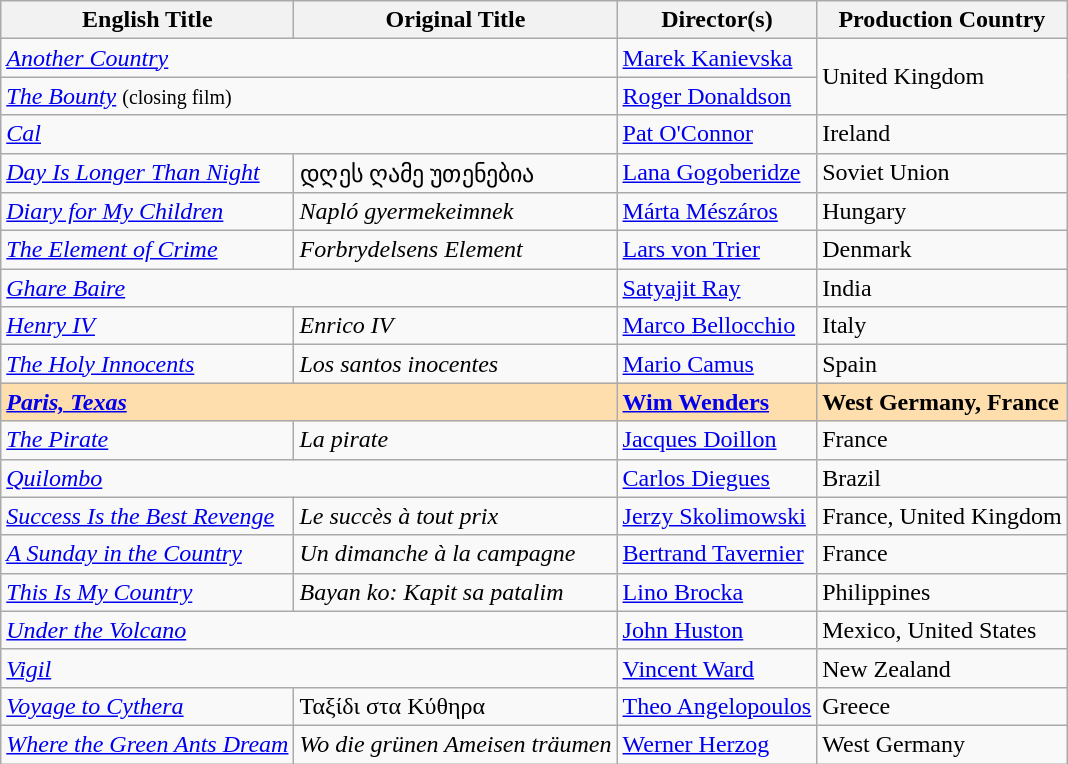<table class="wikitable">
<tr>
<th>English Title</th>
<th>Original Title</th>
<th>Director(s)</th>
<th>Production Country</th>
</tr>
<tr>
<td colspan="2"><em><a href='#'>Another Country</a></em></td>
<td><a href='#'>Marek Kanievska</a></td>
<td rowspan="2">United Kingdom</td>
</tr>
<tr>
<td colspan="2"><em><a href='#'>The Bounty</a></em> <small>(closing film)</small></td>
<td><a href='#'>Roger Donaldson</a></td>
</tr>
<tr>
<td colspan="2"><em><a href='#'>Cal</a></em></td>
<td><a href='#'>Pat O'Connor</a></td>
<td>Ireland</td>
</tr>
<tr>
<td><em><a href='#'>Day Is Longer Than Night</a></em></td>
<td>დღეს ღამე უთენებია</td>
<td><a href='#'>Lana Gogoberidze</a></td>
<td>Soviet Union</td>
</tr>
<tr>
<td><em><a href='#'>Diary for My Children</a></em></td>
<td><em>Napló gyermekeimnek</em></td>
<td><a href='#'>Márta Mészáros</a></td>
<td>Hungary</td>
</tr>
<tr>
<td><em><a href='#'>The Element of Crime</a></em></td>
<td><em>Forbrydelsens Element</em></td>
<td><a href='#'>Lars von Trier</a></td>
<td>Denmark</td>
</tr>
<tr>
<td colspan="2"><em><a href='#'>Ghare Baire</a></em></td>
<td><a href='#'>Satyajit Ray</a></td>
<td>India</td>
</tr>
<tr>
<td><em><a href='#'>Henry IV</a></em></td>
<td><em>Enrico IV</em></td>
<td><a href='#'>Marco Bellocchio</a></td>
<td>Italy</td>
</tr>
<tr>
<td><em><a href='#'>The Holy Innocents</a></em></td>
<td><em>Los santos inocentes</em></td>
<td><a href='#'>Mario Camus</a></td>
<td>Spain</td>
</tr>
<tr style="background:#FFDEAD;">
<td colspan="2"><em><a href='#'><strong>Paris, Texas</strong></a></em></td>
<td><strong><a href='#'>Wim Wenders</a></strong></td>
<td><strong>West Germany, France</strong></td>
</tr>
<tr>
<td><em><a href='#'>The Pirate</a></em></td>
<td><em>La pirate</em></td>
<td><a href='#'>Jacques Doillon</a></td>
<td>France</td>
</tr>
<tr>
<td colspan="2"><em><a href='#'>Quilombo</a></em></td>
<td><a href='#'>Carlos Diegues</a></td>
<td>Brazil</td>
</tr>
<tr>
<td><em><a href='#'>Success Is the Best Revenge</a></em></td>
<td><em>Le succès à tout prix</em></td>
<td><a href='#'>Jerzy Skolimowski</a></td>
<td>France, United Kingdom</td>
</tr>
<tr>
<td><em><a href='#'>A Sunday in the Country</a></em></td>
<td><em>Un dimanche à la campagne</em></td>
<td><a href='#'>Bertrand Tavernier</a></td>
<td>France</td>
</tr>
<tr>
<td><em><a href='#'>This Is My Country</a></em></td>
<td><em>Bayan ko: Kapit sa patalim</em></td>
<td><a href='#'>Lino Brocka</a></td>
<td>Philippines</td>
</tr>
<tr>
<td colspan="2"><em><a href='#'>Under the Volcano</a></em></td>
<td><a href='#'>John Huston</a></td>
<td>Mexico, United States</td>
</tr>
<tr>
<td colspan="2"><em><a href='#'>Vigil</a></em></td>
<td><a href='#'>Vincent Ward</a></td>
<td>New Zealand</td>
</tr>
<tr>
<td><em><a href='#'>Voyage to Cythera</a></em></td>
<td>Ταξίδι στα Κύθηρα</td>
<td><a href='#'>Theo Angelopoulos</a></td>
<td>Greece</td>
</tr>
<tr>
<td><em><a href='#'>Where the Green Ants Dream</a></em></td>
<td><em>Wo die grünen Ameisen träumen</em></td>
<td><a href='#'>Werner Herzog</a></td>
<td>West Germany</td>
</tr>
</table>
